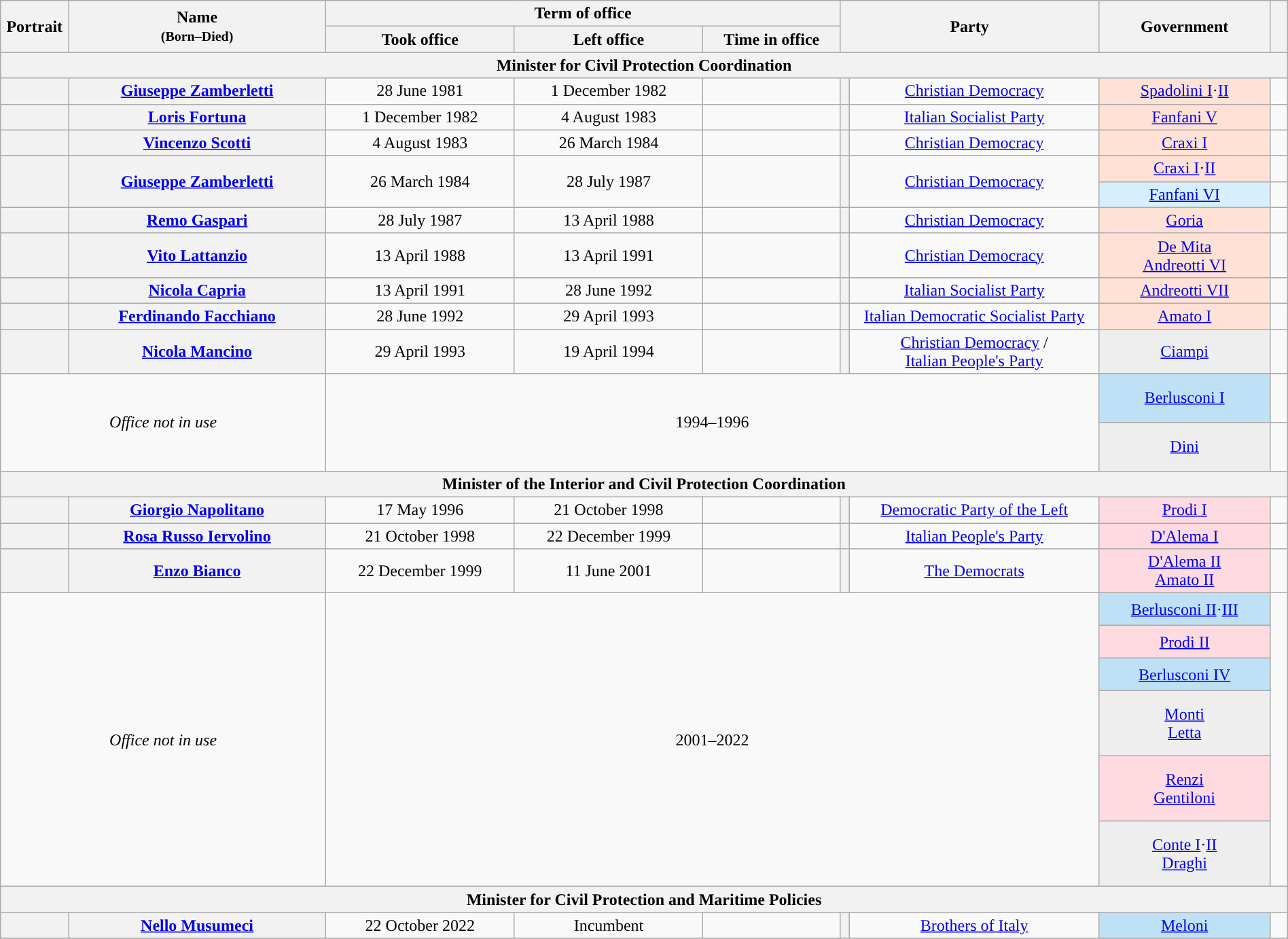<table class="wikitable" style="text-align:center; style="width=100%">
<tr>
<th width=1% rowspan=2>Portrait</th>
<th width=15% rowspan=2>Name<br><small>(Born–Died)</small></th>
<th width=30% colspan=3>Term of office</th>
<th width=15% rowspan=2 colspan=2>Party</th>
<th width=10% rowspan=2>Government</th>
<th width=1% rowspan=2></th>
</tr>
<tr style="text-align:center;">
<th width=11%>Took office</th>
<th width=11%>Left office</th>
<th width=8%>Time in office</th>
</tr>
<tr>
<th colspan=9>Minister for Civil Protection Coordination</th>
</tr>
<tr>
<th></th>
<th scope="row" style="font-weight:normal"><strong><a href='#'>Giuseppe Zamberletti</a></strong><br></th>
<td>28 June 1981</td>
<td>1 December 1982</td>
<td></td>
<th style="background:"></th>
<td><a href='#'>Christian Democracy</a></td>
<td bgcolor=#FFE2D5><a href='#'>Spadolini I</a>·<a href='#'>II</a></td>
<td></td>
</tr>
<tr>
<th></th>
<th scope="row" style="font-weight:normal"><strong><a href='#'>Loris Fortuna</a></strong><br></th>
<td>1 December 1982</td>
<td>4 August 1983</td>
<td></td>
<th style="background:"></th>
<td><a href='#'>Italian Socialist Party</a></td>
<td bgcolor=#FFE2D5><a href='#'>Fanfani V</a></td>
<td></td>
</tr>
<tr>
<th></th>
<th scope="row" style="font-weight:normal"><strong><a href='#'>Vincenzo Scotti</a></strong><br></th>
<td>4 August 1983</td>
<td>26 March 1984</td>
<td></td>
<th style="background:"></th>
<td><a href='#'>Christian Democracy</a></td>
<td bgcolor=#FFE2D5><a href='#'>Craxi I</a></td>
<td></td>
</tr>
<tr>
<th rowspan=2></th>
<th rowspan=2 scope="row" style="font-weight:normal"><strong><a href='#'>Giuseppe Zamberletti</a></strong><br></th>
<td rowspan=2>26 March 1984</td>
<td rowspan=2>28 July 1987</td>
<td rowspan=2></td>
<th rowspan=2 style="background:"></th>
<td rowspan=2><a href='#'>Christian Democracy</a></td>
<td bgcolor=#FFE2D5><a href='#'>Craxi I</a>·<a href='#'>II</a></td>
<td></td>
</tr>
<tr>
<td bgcolor=#D5EFFF><a href='#'>Fanfani VI</a></td>
<td></td>
</tr>
<tr>
<th></th>
<th scope="row" style="font-weight:normal"><strong><a href='#'>Remo Gaspari</a></strong><br></th>
<td>28 July 1987</td>
<td>13 April 1988</td>
<td></td>
<th style="background:"></th>
<td><a href='#'>Christian Democracy</a></td>
<td bgcolor=#FFE2D5><a href='#'>Goria</a></td>
<td></td>
</tr>
<tr>
<th></th>
<th scope="row" style="font-weight:normal"><strong><a href='#'>Vito Lattanzio</a></strong><br></th>
<td>13 April 1988</td>
<td>13 April 1991</td>
<td></td>
<th style="background:"></th>
<td><a href='#'>Christian Democracy</a></td>
<td bgcolor=#FFE2D5><a href='#'>De Mita</a><br><a href='#'>Andreotti VI</a></td>
<td></td>
</tr>
<tr>
<th></th>
<th scope="row" style="font-weight:normal"><strong><a href='#'>Nicola Capria</a></strong><br></th>
<td>13 April 1991</td>
<td>28 June 1992</td>
<td></td>
<th style="background:"></th>
<td><a href='#'>Italian Socialist Party</a></td>
<td bgcolor=#FFE2D5><a href='#'>Andreotti VII</a></td>
<td></td>
</tr>
<tr>
<th></th>
<th scope="row" style="font-weight:normal"><strong><a href='#'>Ferdinando Facchiano</a></strong><br></th>
<td>28 June 1992</td>
<td>29 April 1993</td>
<td></td>
<th style="background:"></th>
<td><a href='#'>Italian Democratic Socialist Party</a></td>
<td bgcolor=#FFE2D5><a href='#'>Amato I</a></td>
<td></td>
</tr>
<tr>
<th></th>
<th scope="row" style="font-weight:normal"><strong><a href='#'>Nicola Mancino</a></strong><br></th>
<td>29 April 1993</td>
<td>19 April 1994</td>
<td></td>
<th style="background:"></th>
<td><a href='#'>Christian Democracy</a> /<br><a href='#'>Italian People's Party</a></td>
<td bgcolor=#EEEEEE><a href='#'>Ciampi</a></td>
<td></td>
</tr>
<tr style="height:3em;">
<td rowspan=2 colspan=2><em>Office not in use</em></td>
<td rowspan=2 colspan=5 align="center">1994–1996</td>
<td bgcolor=#BEE1F5><a href='#'>Berlusconi I</a></td>
<td></td>
</tr>
<tr style="height:3em;">
<td bgcolor=#EEEEEE><a href='#'>Dini</a></td>
<td></td>
</tr>
<tr>
<th colspan=9>Minister of the Interior and Civil Protection Coordination</th>
</tr>
<tr>
<th></th>
<th scope="row" style="font-weight:normal"><strong><a href='#'>Giorgio Napolitano</a></strong><br></th>
<td>17 May 1996</td>
<td>21 October 1998</td>
<td></td>
<th style="background:"></th>
<td><a href='#'>Democratic Party of the Left</a></td>
<td bgcolor=#FFDAE1><a href='#'>Prodi I</a></td>
<td></td>
</tr>
<tr>
<th></th>
<th scope="row" style="font-weight:normal"><strong><a href='#'>Rosa Russo Iervolino</a></strong><br></th>
<td>21 October 1998</td>
<td>22 December 1999</td>
<td></td>
<th style="background:"></th>
<td><a href='#'>Italian People's Party</a></td>
<td bgcolor=#FFDAE1><a href='#'>D'Alema I</a></td>
<td></td>
</tr>
<tr>
<th></th>
<th scope="row" style="font-weight:normal"><strong><a href='#'>Enzo Bianco</a></strong><br></th>
<td>22 December 1999</td>
<td>11 June 2001</td>
<td></td>
<th style="background:"></th>
<td><a href='#'>The Democrats</a></td>
<td bgcolor=#FFDAE1><a href='#'>D'Alema II</a><br><a href='#'>Amato II</a></td>
<td></td>
</tr>
<tr style="height:2em;">
<td rowspan=6 colspan=2><em>Office not in use</em></td>
<td rowspan=6 colspan=5 align="center">2001–2022</td>
<td bgcolor=#BEE1F5><a href='#'>Berlusconi II</a>·<a href='#'>III</a></td>
<td rowspan=6></td>
</tr>
<tr style="height:2em;">
<td bgcolor=#FFDAE1><a href='#'>Prodi II</a></td>
</tr>
<tr style="height:2em;">
<td bgcolor=#BEE1F5><a href='#'>Berlusconi IV</a></td>
</tr>
<tr style="height:4em;">
<td bgcolor=#EEEEEE><a href='#'>Monti</a><br><a href='#'>Letta</a></td>
</tr>
<tr style="height:4em;">
<td bgcolor=#FFDAE1><a href='#'>Renzi</a><br><a href='#'>Gentiloni</a></td>
</tr>
<tr style="height:4em;">
<td bgcolor=#EEEEEE><a href='#'>Conte I</a>·<a href='#'>II</a><br><a href='#'>Draghi</a></td>
</tr>
<tr>
<th colspan=9>Minister for Civil Protection and Maritime Policies</th>
</tr>
<tr>
<th></th>
<th scope="row" style="font-weight:normal"><strong><a href='#'>Nello Musumeci</a></strong><br></th>
<td>22 October 2022</td>
<td>Incumbent</td>
<td></td>
<th style="background:"></th>
<td><a href='#'>Brothers of Italy</a></td>
<td bgcolor=#BEE1F5><a href='#'>Meloni</a></td>
<td></td>
</tr>
<tr>
</tr>
</table>
